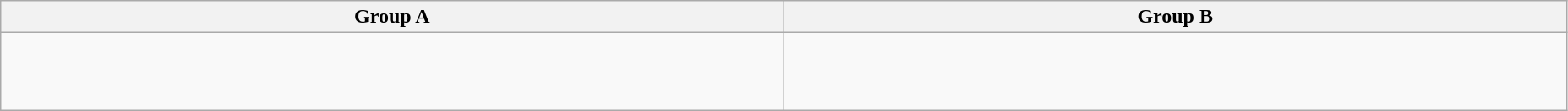<table class="wikitable" width="98%">
<tr>
<th width="25%">Group A</th>
<th width="25%">Group B</th>
</tr>
<tr>
<td><br><br><br></td>
<td><br><br><br></td>
</tr>
</table>
